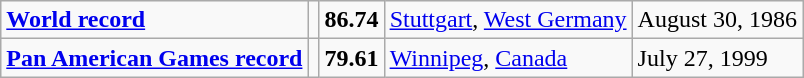<table class="wikitable">
<tr>
<td><strong><a href='#'>World record</a></strong></td>
<td></td>
<td><strong>86.74</strong></td>
<td><a href='#'>Stuttgart</a>, <a href='#'>West Germany</a></td>
<td>August 30, 1986</td>
</tr>
<tr>
<td><strong><a href='#'>Pan American Games record</a></strong></td>
<td></td>
<td><strong>79.61</strong></td>
<td><a href='#'>Winnipeg</a>, <a href='#'>Canada</a></td>
<td>July 27, 1999</td>
</tr>
</table>
